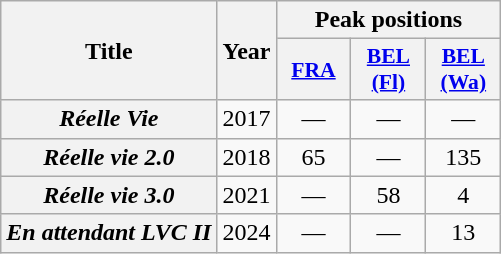<table class="wikitable plainrowheaders" style="text-align:center">
<tr>
<th scope="col" rowspan="2">Title</th>
<th scope="col" rowspan="2">Year</th>
<th scope="col" colspan="3">Peak positions</th>
</tr>
<tr>
<th scope="col" style="width:3em;font-size:90%;"><a href='#'>FRA</a><br></th>
<th scope="col" style="width:3em;font-size:90%;"><a href='#'>BEL <br>(Fl)</a><br></th>
<th scope="col" style="width:3em;font-size:90%;"><a href='#'>BEL <br>(Wa)</a><br></th>
</tr>
<tr>
<th scope="row"><em>Réelle Vie</em></th>
<td>2017</td>
<td>—</td>
<td>—</td>
<td>—</td>
</tr>
<tr>
<th scope="row"><em>Réelle vie 2.0</em></th>
<td>2018</td>
<td>65</td>
<td>—</td>
<td>135</td>
</tr>
<tr>
<th scope="row"><em>Réelle vie 3.0</em></th>
<td>2021</td>
<td>—</td>
<td>58</td>
<td>4</td>
</tr>
<tr>
<th scope="row"><em>En attendant LVC II</em></th>
<td>2024</td>
<td>—</td>
<td>—</td>
<td>13</td>
</tr>
</table>
